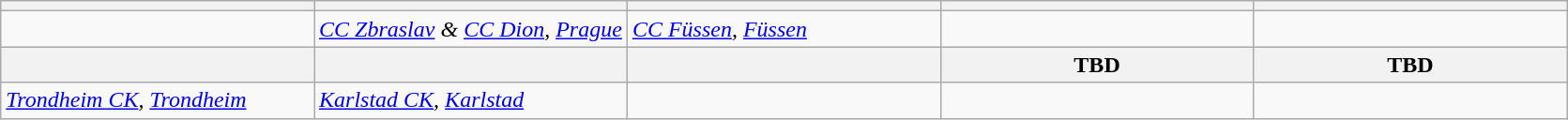<table class=wikitable>
<tr>
<th width=20%></th>
<th width=20%></th>
<th width=20%></th>
<th width=20%></th>
<th width=20%></th>
</tr>
<tr style="vertical-align:top">
<td></td>
<td><em><a href='#'>CC Zbraslav</a> & <a href='#'>CC Dion</a>, <a href='#'>Prague</a></em> </td>
<td><em><a href='#'>CC Füssen</a>, <a href='#'>Füssen</a></em> </td>
<td></td>
<td></td>
</tr>
<tr>
<th width=20%></th>
<th width=20%></th>
<th width=20%></th>
<th width=20%>TBD</th>
<th width=20%>TBD</th>
</tr>
<tr style="vertical-align:top">
<td><em><a href='#'>Trondheim CK</a>, <a href='#'>Trondheim</a></em> </td>
<td><em><a href='#'>Karlstad CK</a>, <a href='#'>Karlstad</a></em> </td>
<td></td>
<td></td>
<td></td>
</tr>
</table>
